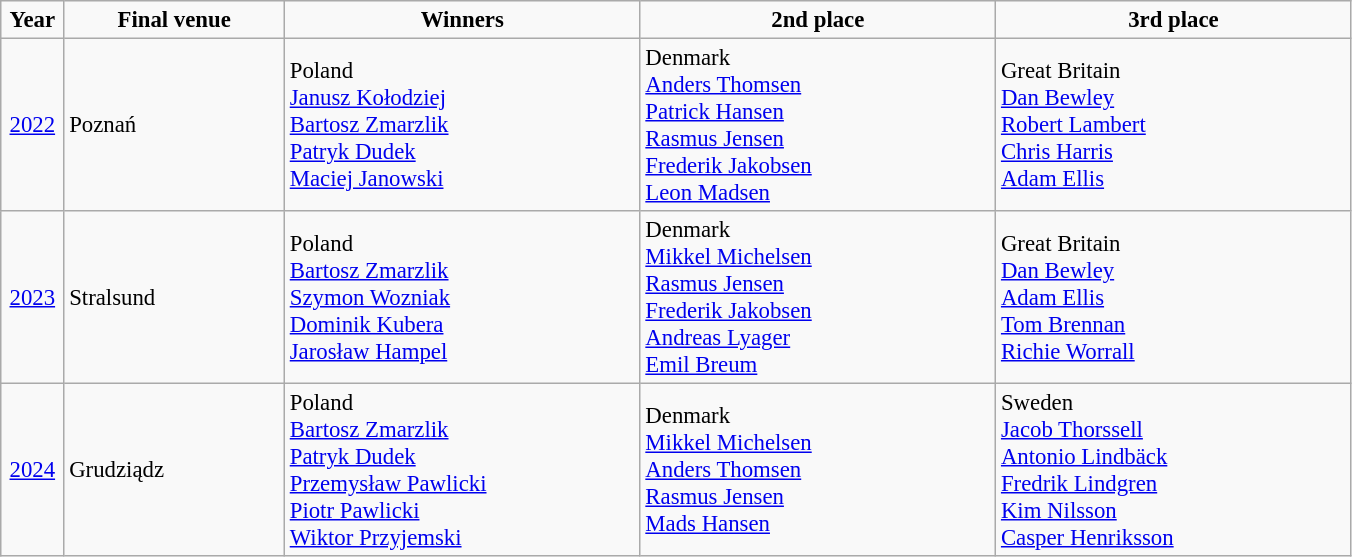<table class="wikitable" style="font-size: 95%">
<tr align=center>
<td width=35px  ><strong>Year</strong></td>
<td width=140px ><strong>Final venue</strong></td>
<td width=230px ><strong>Winners</strong></td>
<td width=230px ><strong>2nd place</strong></td>
<td width=230px ><strong>3rd place</strong></td>
</tr>
<tr>
<td align=center><a href='#'>2022</a></td>
<td>Poznań</td>
<td> Poland<br><a href='#'>Janusz Kołodziej</a><br><a href='#'>Bartosz Zmarzlik</a><br><a href='#'>Patryk Dudek</a><br><a href='#'>Maciej Janowski</a></td>
<td> Denmark<br><a href='#'>Anders Thomsen</a><br><a href='#'>Patrick Hansen</a><br><a href='#'>Rasmus Jensen</a><br><a href='#'>Frederik Jakobsen</a><br><a href='#'>Leon Madsen</a></td>
<td> Great Britain<br><a href='#'>Dan Bewley</a><br><a href='#'>Robert Lambert</a><br><a href='#'>Chris Harris</a><br><a href='#'>Adam Ellis</a></td>
</tr>
<tr>
<td align=center><a href='#'>2023</a></td>
<td>Stralsund</td>
<td> Poland<br><a href='#'>Bartosz Zmarzlik</a><br><a href='#'>Szymon Wozniak</a><br><a href='#'>Dominik Kubera</a><br><a href='#'>Jarosław Hampel</a></td>
<td> Denmark<br><a href='#'>Mikkel Michelsen</a><br><a href='#'>Rasmus Jensen</a><br><a href='#'>Frederik Jakobsen</a><br><a href='#'>Andreas Lyager</a><br><a href='#'>Emil Breum</a></td>
<td> Great Britain<br><a href='#'>Dan Bewley</a><br><a href='#'>Adam Ellis</a><br><a href='#'>Tom Brennan</a><br><a href='#'>Richie Worrall</a></td>
</tr>
<tr>
<td align=center><a href='#'>2024</a></td>
<td>Grudziądz</td>
<td> Poland<br><a href='#'>Bartosz Zmarzlik</a><br><a href='#'>Patryk Dudek</a><br><a href='#'>Przemysław Pawlicki</a><br><a href='#'>Piotr Pawlicki</a><br><a href='#'>Wiktor Przyjemski</a></td>
<td> Denmark<br><a href='#'>Mikkel Michelsen</a><br><a href='#'>Anders Thomsen</a><br><a href='#'>Rasmus Jensen</a><br><a href='#'>Mads Hansen</a></td>
<td> Sweden<br><a href='#'>Jacob Thorssell</a><br><a href='#'>Antonio Lindbäck</a><br><a href='#'>Fredrik Lindgren</a><br><a href='#'>Kim Nilsson</a><br><a href='#'>Casper Henriksson</a></td>
</tr>
</table>
